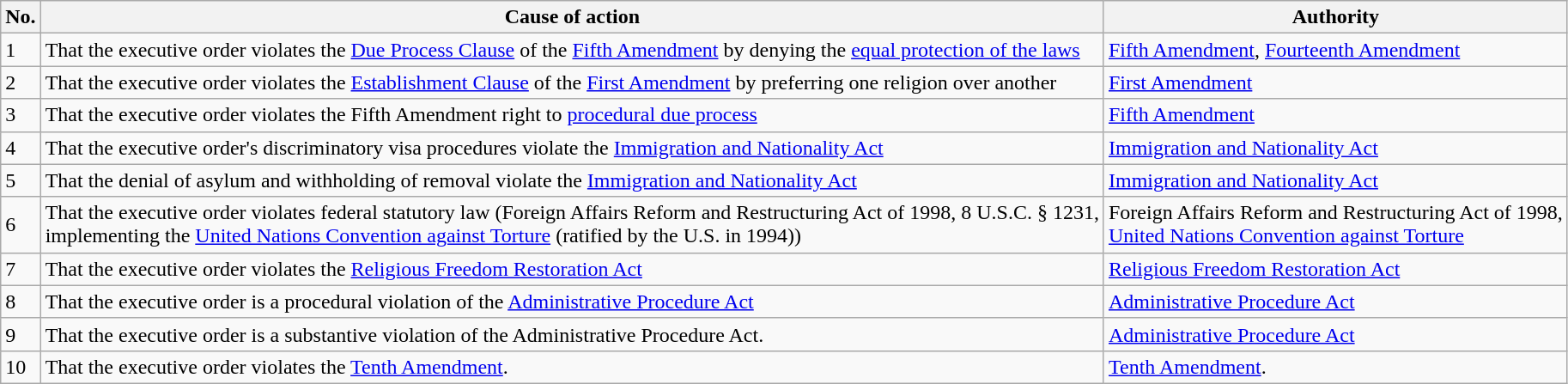<table class="wikitable">
<tr>
<th>No.</th>
<th>Cause of action</th>
<th>Authority</th>
</tr>
<tr>
<td>1</td>
<td>That the executive order violates the <a href='#'>Due Process Clause</a> of the <a href='#'>Fifth Amendment</a> by denying the <a href='#'>equal protection of the laws</a></td>
<td><a href='#'>Fifth Amendment</a>, <a href='#'>Fourteenth Amendment</a></td>
</tr>
<tr>
<td>2</td>
<td>That the executive order violates the <a href='#'>Establishment Clause</a> of the <a href='#'>First Amendment</a> by preferring one religion over another</td>
<td><a href='#'>First Amendment</a></td>
</tr>
<tr>
<td>3</td>
<td>That the executive order violates the Fifth Amendment right to <a href='#'>procedural due process</a></td>
<td><a href='#'>Fifth Amendment</a></td>
</tr>
<tr>
<td>4</td>
<td>That the executive order's discriminatory visa procedures violate the <a href='#'>Immigration and Nationality Act</a></td>
<td><a href='#'>Immigration and Nationality Act</a></td>
</tr>
<tr>
<td>5</td>
<td>That the denial of asylum and withholding of removal violate the <a href='#'>Immigration and Nationality Act</a></td>
<td><a href='#'>Immigration and Nationality Act</a></td>
</tr>
<tr>
<td>6</td>
<td>That the executive order violates federal statutory law (Foreign Affairs Reform and Restructuring Act of 1998, 8 U.S.C. § 1231,<br>implementing the <a href='#'>United Nations Convention against Torture</a> (ratified by the U.S. in 1994))</td>
<td>Foreign Affairs Reform and Restructuring Act of 1998,<br><a href='#'>United Nations Convention against Torture</a></td>
</tr>
<tr>
<td>7</td>
<td>That the executive order violates the <a href='#'>Religious Freedom Restoration Act</a></td>
<td><a href='#'>Religious Freedom Restoration Act</a></td>
</tr>
<tr>
<td>8</td>
<td>That the executive order is a procedural violation of the <a href='#'>Administrative Procedure Act</a></td>
<td><a href='#'>Administrative Procedure Act</a></td>
</tr>
<tr>
<td>9</td>
<td>That the executive order is a substantive violation of the Administrative Procedure Act.</td>
<td><a href='#'>Administrative Procedure Act</a></td>
</tr>
<tr>
<td>10</td>
<td>That the executive order violates the <a href='#'>Tenth Amendment</a>.</td>
<td><a href='#'>Tenth Amendment</a>.</td>
</tr>
</table>
